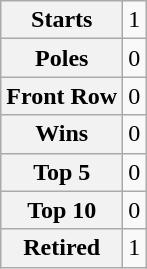<table class="wikitable" style="text-align:center">
<tr>
<th>Starts</th>
<td>1</td>
</tr>
<tr>
<th>Poles</th>
<td>0</td>
</tr>
<tr>
<th>Front Row</th>
<td>0</td>
</tr>
<tr>
<th>Wins</th>
<td>0</td>
</tr>
<tr>
<th>Top 5</th>
<td>0</td>
</tr>
<tr>
<th>Top 10</th>
<td>0</td>
</tr>
<tr>
<th>Retired</th>
<td>1</td>
</tr>
</table>
